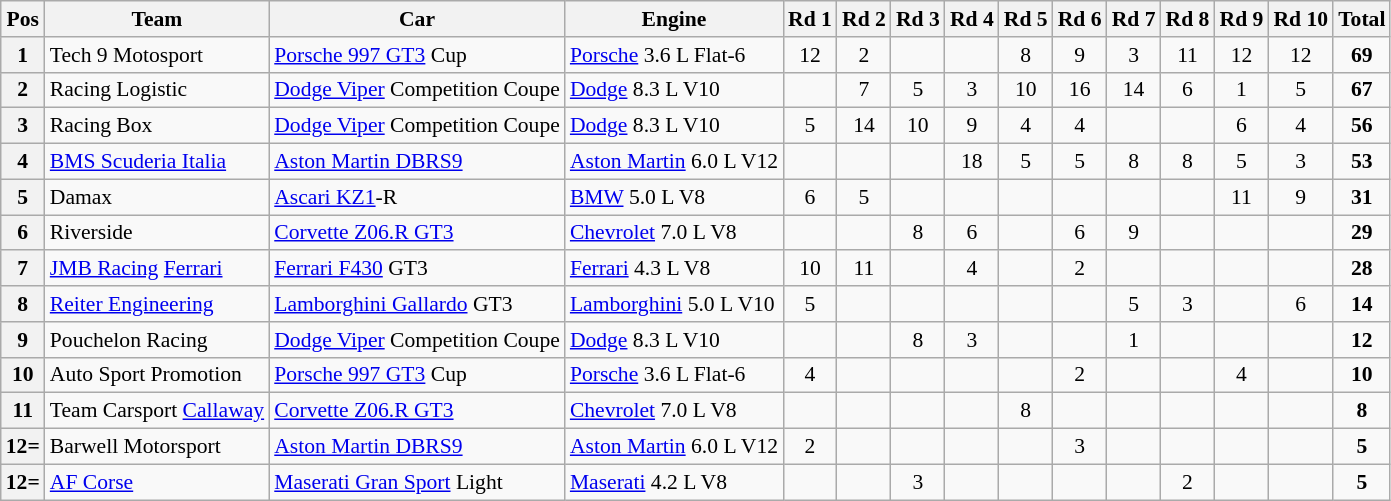<table class="wikitable" style="font-size: 90%;">
<tr>
<th>Pos</th>
<th>Team</th>
<th>Car</th>
<th>Engine</th>
<th>Rd 1</th>
<th>Rd 2</th>
<th>Rd 3</th>
<th>Rd 4</th>
<th>Rd 5</th>
<th>Rd 6</th>
<th>Rd 7</th>
<th>Rd 8</th>
<th>Rd 9</th>
<th>Rd 10</th>
<th>Total</th>
</tr>
<tr>
<th>1</th>
<td> Tech 9 Motosport</td>
<td><a href='#'>Porsche 997 GT3</a> Cup</td>
<td><a href='#'>Porsche</a> 3.6 L Flat-6</td>
<td align="center">12</td>
<td align="center">2</td>
<td></td>
<td></td>
<td align="center">8</td>
<td align="center">9</td>
<td align="center">3</td>
<td align="center">11</td>
<td align="center">12</td>
<td align="center">12</td>
<td align="center"><strong>69</strong></td>
</tr>
<tr>
<th>2</th>
<td> Racing Logistic</td>
<td><a href='#'>Dodge Viper</a> Competition Coupe</td>
<td><a href='#'>Dodge</a> 8.3 L V10</td>
<td></td>
<td align="center">7</td>
<td align="center">5</td>
<td align="center">3</td>
<td align="center">10</td>
<td align="center">16</td>
<td align="center">14</td>
<td align="center">6</td>
<td align="center">1</td>
<td align="center">5</td>
<td align="center"><strong>67</strong></td>
</tr>
<tr>
<th>3</th>
<td> Racing Box</td>
<td><a href='#'>Dodge Viper</a> Competition Coupe</td>
<td><a href='#'>Dodge</a> 8.3 L V10</td>
<td align="center">5</td>
<td align="center">14</td>
<td align="center">10</td>
<td align="center">9</td>
<td align="center">4</td>
<td align="center">4</td>
<td></td>
<td></td>
<td align="center">6</td>
<td align="center">4</td>
<td align="center"><strong>56</strong></td>
</tr>
<tr>
<th>4</th>
<td> <a href='#'>BMS Scuderia Italia</a></td>
<td><a href='#'>Aston Martin DBRS9</a></td>
<td><a href='#'>Aston Martin</a> 6.0 L V12</td>
<td></td>
<td></td>
<td></td>
<td align="center">18</td>
<td align="center">5</td>
<td align="center">5</td>
<td align="center">8</td>
<td align="center">8</td>
<td align="center">5</td>
<td align="center">3</td>
<td align="center"><strong>53</strong></td>
</tr>
<tr>
<th>5</th>
<td> Damax</td>
<td><a href='#'>Ascari KZ1</a>-R</td>
<td><a href='#'>BMW</a> 5.0 L V8</td>
<td align="center">6</td>
<td align="center">5</td>
<td></td>
<td></td>
<td></td>
<td></td>
<td></td>
<td></td>
<td align="center">11</td>
<td align="center">9</td>
<td align="center"><strong>31</strong></td>
</tr>
<tr>
<th>6</th>
<td> Riverside</td>
<td><a href='#'>Corvette Z06.R GT3</a></td>
<td><a href='#'>Chevrolet</a> 7.0 L V8</td>
<td></td>
<td></td>
<td align="center">8</td>
<td align="center">6</td>
<td></td>
<td align="center">6</td>
<td align="center">9</td>
<td></td>
<td></td>
<td></td>
<td align="center"><strong>29</strong></td>
</tr>
<tr>
<th>7</th>
<td> <a href='#'>JMB Racing</a> <a href='#'>Ferrari</a></td>
<td><a href='#'>Ferrari F430</a> GT3</td>
<td><a href='#'>Ferrari</a> 4.3 L V8</td>
<td align="center">10</td>
<td align="center">11</td>
<td></td>
<td align="center">4</td>
<td></td>
<td align="center">2</td>
<td></td>
<td></td>
<td></td>
<td></td>
<td align="center"><strong>28</strong></td>
</tr>
<tr>
<th>8</th>
<td> <a href='#'>Reiter Engineering</a></td>
<td><a href='#'>Lamborghini Gallardo</a> GT3</td>
<td><a href='#'>Lamborghini</a> 5.0 L V10</td>
<td align="center">5</td>
<td></td>
<td></td>
<td></td>
<td></td>
<td></td>
<td align="center">5</td>
<td align="center">3</td>
<td></td>
<td align="center">6</td>
<td align="center"><strong>14</strong></td>
</tr>
<tr>
<th>9</th>
<td> Pouchelon Racing</td>
<td><a href='#'>Dodge Viper</a> Competition Coupe</td>
<td><a href='#'>Dodge</a> 8.3 L V10</td>
<td></td>
<td></td>
<td align="center">8</td>
<td align="center">3</td>
<td></td>
<td></td>
<td align="center">1</td>
<td></td>
<td></td>
<td></td>
<td align="center"><strong>12</strong></td>
</tr>
<tr>
<th>10</th>
<td> Auto Sport Promotion</td>
<td><a href='#'>Porsche 997 GT3</a> Cup</td>
<td><a href='#'>Porsche</a> 3.6 L Flat-6</td>
<td align="center">4</td>
<td></td>
<td></td>
<td></td>
<td></td>
<td align="center">2</td>
<td></td>
<td></td>
<td align="center">4</td>
<td></td>
<td align="center"><strong>10</strong></td>
</tr>
<tr>
<th>11</th>
<td> Team Carsport <a href='#'>Callaway</a></td>
<td><a href='#'>Corvette Z06.R GT3</a></td>
<td><a href='#'>Chevrolet</a> 7.0 L V8</td>
<td></td>
<td></td>
<td></td>
<td></td>
<td align="center">8</td>
<td></td>
<td></td>
<td></td>
<td></td>
<td></td>
<td align="center"><strong>8</strong></td>
</tr>
<tr>
<th>12=</th>
<td> Barwell Motorsport</td>
<td><a href='#'>Aston Martin DBRS9</a></td>
<td><a href='#'>Aston Martin</a> 6.0 L V12</td>
<td align="center">2</td>
<td></td>
<td></td>
<td></td>
<td></td>
<td align="center">3</td>
<td></td>
<td></td>
<td></td>
<td></td>
<td align="center"><strong>5</strong></td>
</tr>
<tr>
<th>12=</th>
<td> <a href='#'>AF Corse</a></td>
<td><a href='#'>Maserati Gran Sport</a> Light</td>
<td><a href='#'>Maserati</a> 4.2 L V8</td>
<td></td>
<td></td>
<td align="center">3</td>
<td></td>
<td></td>
<td></td>
<td></td>
<td align="center">2</td>
<td></td>
<td></td>
<td align="center"><strong>5</strong></td>
</tr>
</table>
